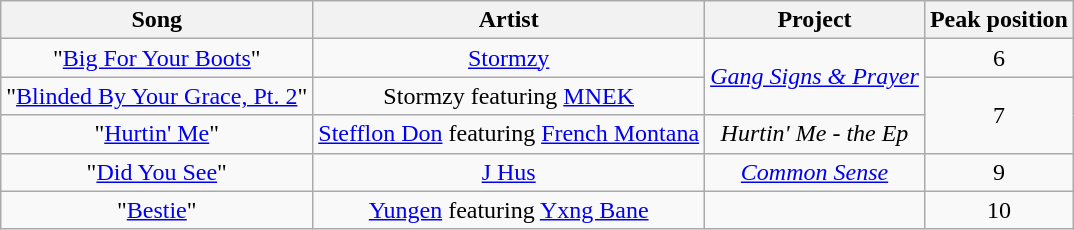<table class="wikitable sortable plainrowheaders" style="text-align:center;">
<tr>
<th scope="col">Song</th>
<th scope="col">Artist</th>
<th scope="col">Project</th>
<th scope="col">Peak position</th>
</tr>
<tr>
<td>"<a href='#'>Big For Your Boots</a>"</td>
<td><a href='#'>Stormzy</a></td>
<td rowspan="2"><em><a href='#'>Gang Signs & Prayer</a></em></td>
<td>6</td>
</tr>
<tr>
<td>"<a href='#'>Blinded By Your Grace, Pt. 2</a>"</td>
<td>Stormzy featuring <a href='#'>MNEK</a></td>
<td rowspan="2">7</td>
</tr>
<tr>
<td>"<a href='#'>Hurtin' Me</a>"</td>
<td><a href='#'>Stefflon Don</a> featuring <a href='#'>French Montana</a></td>
<td><em>Hurtin' Me - the Ep</em></td>
</tr>
<tr>
<td>"<a href='#'>Did You See</a>"</td>
<td><a href='#'>J Hus</a></td>
<td><em><a href='#'>Common Sense</a></em></td>
<td>9</td>
</tr>
<tr>
<td>"<a href='#'>Bestie</a>"</td>
<td><a href='#'>Yungen</a> featuring <a href='#'>Yxng Bane</a></td>
<td></td>
<td>10</td>
</tr>
</table>
